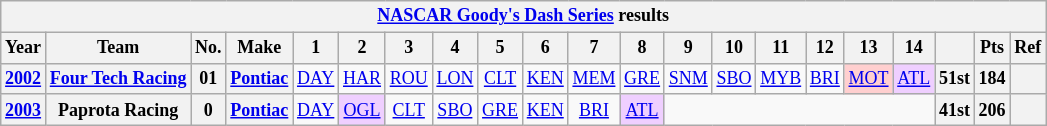<table class="wikitable" style="text-align:center; font-size:75%">
<tr>
<th colspan=32><a href='#'>NASCAR Goody's Dash Series</a> results</th>
</tr>
<tr>
<th>Year</th>
<th>Team</th>
<th>No.</th>
<th>Make</th>
<th>1</th>
<th>2</th>
<th>3</th>
<th>4</th>
<th>5</th>
<th>6</th>
<th>7</th>
<th>8</th>
<th>9</th>
<th>10</th>
<th>11</th>
<th>12</th>
<th>13</th>
<th>14</th>
<th></th>
<th>Pts</th>
<th>Ref</th>
</tr>
<tr>
<th><a href='#'>2002</a></th>
<th><a href='#'>Four Tech Racing</a></th>
<th>01</th>
<th><a href='#'>Pontiac</a></th>
<td><a href='#'>DAY</a></td>
<td><a href='#'>HAR</a></td>
<td><a href='#'>ROU</a></td>
<td><a href='#'>LON</a></td>
<td><a href='#'>CLT</a></td>
<td><a href='#'>KEN</a></td>
<td><a href='#'>MEM</a></td>
<td><a href='#'>GRE</a></td>
<td><a href='#'>SNM</a></td>
<td><a href='#'>SBO</a></td>
<td><a href='#'>MYB</a></td>
<td><a href='#'>BRI</a></td>
<td style="background:#FFCFCF;"><a href='#'>MOT</a><br></td>
<td style="background:#EFCFFF;"><a href='#'>ATL</a><br></td>
<th>51st</th>
<th>184</th>
<th></th>
</tr>
<tr>
<th><a href='#'>2003</a></th>
<th>Paprota Racing</th>
<th>0</th>
<th><a href='#'>Pontiac</a></th>
<td><a href='#'>DAY</a></td>
<td style="background:#EFCFFF;"><a href='#'>OGL</a><br></td>
<td><a href='#'>CLT</a></td>
<td><a href='#'>SBO</a></td>
<td><a href='#'>GRE</a></td>
<td><a href='#'>KEN</a></td>
<td><a href='#'>BRI</a></td>
<td style="background:#EFCFFF;"><a href='#'>ATL</a><br></td>
<td colspan=6></td>
<th>41st</th>
<th>206</th>
<th></th>
</tr>
</table>
